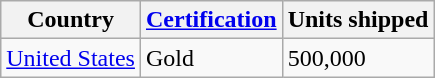<table class="wikitable plainrowheaders">
<tr>
<th scope="col">Country</th>
<th scope="col"><a href='#'>Certification</a></th>
<th scope="col">Units shipped</th>
</tr>
<tr>
<td><a href='#'>United States</a></td>
<td>Gold</td>
<td>500,000</td>
</tr>
</table>
